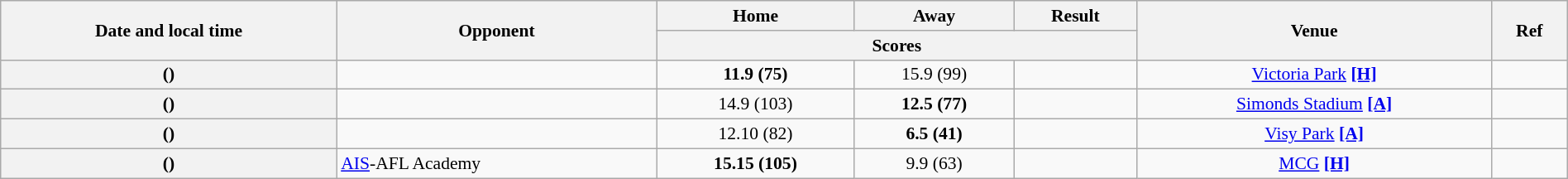<table class="wikitable plainrowheaders" style="font-size:90%; width:100%; text-align:center;">
<tr>
<th scope="col" rowspan="2">Date and local time</th>
<th scope="col" rowspan="2">Opponent</th>
<th scope="col">Home</th>
<th scope="col">Away</th>
<th scope="col">Result</th>
<th scope="col" rowspan="2">Venue</th>
<th scope="col" class="unsortable" rowspan=2>Ref</th>
</tr>
<tr>
<th scope="col" colspan="3">Scores</th>
</tr>
<tr>
<th scope="row"> ()</th>
<td align=left></td>
<td><strong>11.9 (75)</strong></td>
<td>15.9 (99)</td>
<td></td>
<td><a href='#'>Victoria Park</a> <a href='#'><strong>[H]</strong></a></td>
<td></td>
</tr>
<tr>
<th scope="row"> ()</th>
<td align=left></td>
<td>14.9 (103)</td>
<td><strong>12.5 (77)</strong></td>
<td></td>
<td><a href='#'>Simonds Stadium</a> <a href='#'><strong>[A]</strong></a></td>
<td></td>
</tr>
<tr>
<th scope="row"> ()</th>
<td align=left></td>
<td>12.10 (82)</td>
<td><strong>6.5 (41)</strong></td>
<td></td>
<td><a href='#'>Visy Park</a> <a href='#'><strong>[A]</strong></a></td>
<td></td>
</tr>
<tr>
<th scope="row"> ()</th>
<td align=left><a href='#'>AIS</a>-AFL Academy</td>
<td><strong>15.15 (105)</strong></td>
<td>9.9 (63)</td>
<td></td>
<td><a href='#'>MCG</a> <a href='#'><strong>[H]</strong></a></td>
<td></td>
</tr>
</table>
